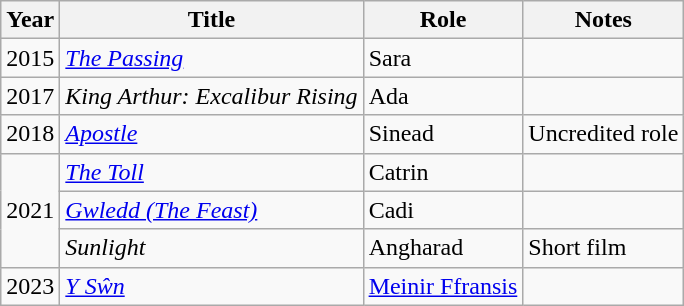<table class="wikitable sortable">
<tr>
<th>Year</th>
<th>Title</th>
<th>Role</th>
<th class="unsortable">Notes</th>
</tr>
<tr>
<td>2015</td>
<td><em><a href='#'>The Passing</a></em></td>
<td>Sara</td>
<td></td>
</tr>
<tr>
<td>2017</td>
<td><em>King Arthur: Excalibur Rising</em></td>
<td>Ada</td>
<td></td>
</tr>
<tr>
<td>2018</td>
<td><em><a href='#'>Apostle</a></em></td>
<td>Sinead</td>
<td>Uncredited role</td>
</tr>
<tr>
<td rowspan="3">2021</td>
<td><em><a href='#'>The Toll</a></em></td>
<td>Catrin</td>
<td></td>
</tr>
<tr>
<td><em><a href='#'>Gwledd (The Feast)</a></em></td>
<td>Cadi</td>
<td></td>
</tr>
<tr>
<td><em>Sunlight</em></td>
<td>Angharad</td>
<td>Short film</td>
</tr>
<tr>
<td>2023</td>
<td><em><a href='#'>Y Sŵn</a></em></td>
<td><a href='#'>Meinir Ffransis</a></td>
<td></td>
</tr>
</table>
